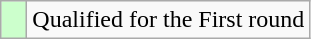<table class=wikitable>
<tr>
<td width=10px style="background-color:#ccffcc;"></td>
<td>Qualified for the First round</td>
</tr>
</table>
